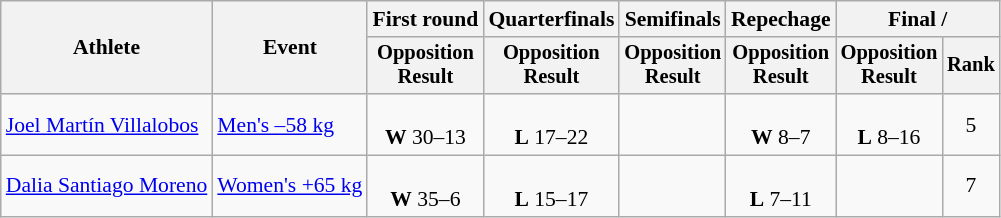<table class="wikitable" style="font-size:90%;">
<tr>
<th rowspan=2>Athlete</th>
<th rowspan=2>Event</th>
<th>First round</th>
<th>Quarterfinals</th>
<th>Semifinals</th>
<th>Repechage</th>
<th colspan=2>Final / </th>
</tr>
<tr style="font-size:95%">
<th>Opposition<br>Result</th>
<th>Opposition<br>Result</th>
<th>Opposition<br>Result</th>
<th>Opposition<br>Result</th>
<th>Opposition<br>Result</th>
<th>Rank</th>
</tr>
<tr align=center>
<td align=left><a href='#'>Joel Martín Villalobos</a></td>
<td align=left><a href='#'>Men's –58 kg</a></td>
<td><br><strong>W</strong> 30–13</td>
<td><br><strong>L</strong> 17–22</td>
<td></td>
<td><br><strong>W</strong> 8–7</td>
<td><br><strong>L</strong> 8–16</td>
<td>5</td>
</tr>
<tr align=center>
<td align=left><a href='#'>Dalia Santiago Moreno</a></td>
<td align=left><a href='#'>Women's +65 kg</a></td>
<td><br><strong>W</strong> 35–6</td>
<td><br><strong>L</strong> 15–17</td>
<td></td>
<td><br><strong>L</strong> 7–11</td>
<td></td>
<td>7</td>
</tr>
</table>
